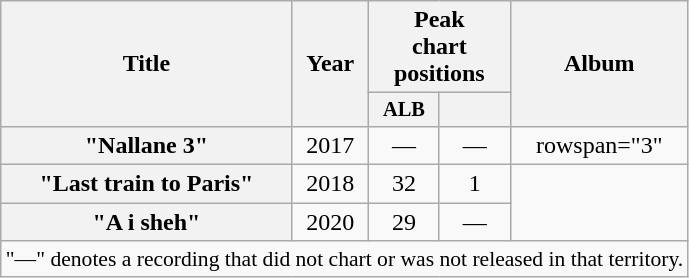<table class="wikitable plainrowheaders" style="text-align:center;">
<tr>
<th scope="col" rowspan="2">Title</th>
<th scope="col" rowspan="2">Year</th>
<th scope="col" colspan="2">Peak<br>chart positions</th>
<th scope="col" rowspan="2">Album</th>
</tr>
<tr>
<th style="width:3em; font-size:85%;">ALB<br></th>
<th style="width:3em; font-size:85%;"><a href='#'></a><br></th>
</tr>
<tr>
<th scope="row">"Nallane 3"<br></th>
<td>2017</td>
<td>—</td>
<td>—</td>
<td>rowspan="3" </td>
</tr>
<tr>
<th scope="row">"Last train to Paris"<br></th>
<td>2018</td>
<td>32</td>
<td>1</td>
</tr>
<tr>
<th scope="row">"A i sheh"<br></th>
<td>2020</td>
<td>29</td>
<td>—</td>
</tr>
<tr>
<td colspan="11" style="font-size:90%">"—" denotes a recording that did not chart or was not released in that territory.</td>
</tr>
</table>
